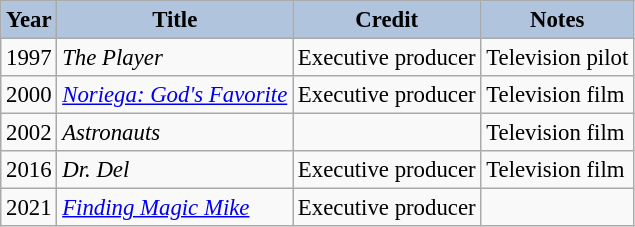<table class="wikitable" style="font-size:95%;">
<tr>
<th style="background:#B0C4DE;">Year</th>
<th style="background:#B0C4DE;">Title</th>
<th style="background:#B0C4DE;">Credit</th>
<th style="background:#B0C4DE;">Notes</th>
</tr>
<tr>
<td>1997</td>
<td><em>The Player</em></td>
<td>Executive producer</td>
<td>Television pilot</td>
</tr>
<tr>
<td>2000</td>
<td><em><a href='#'>Noriega: God's Favorite</a></em></td>
<td>Executive producer</td>
<td>Television film</td>
</tr>
<tr>
<td>2002</td>
<td><em>Astronauts</em></td>
<td></td>
<td>Television film</td>
</tr>
<tr>
<td>2016</td>
<td><em>Dr. Del</em></td>
<td>Executive producer</td>
<td>Television film</td>
</tr>
<tr>
<td>2021</td>
<td><em><a href='#'>Finding Magic Mike</a></em></td>
<td>Executive producer</td>
<td></td>
</tr>
</table>
